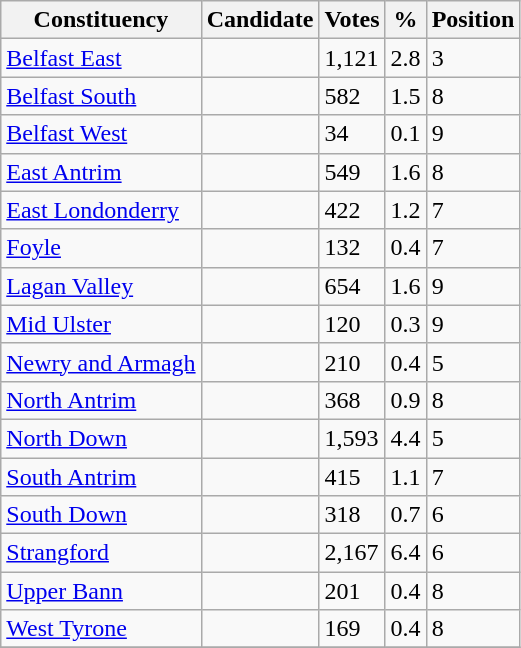<table class="wikitable sortable">
<tr>
<th>Constituency</th>
<th>Candidate</th>
<th>Votes</th>
<th>%</th>
<th>Position</th>
</tr>
<tr>
<td><a href='#'>Belfast East</a></td>
<td></td>
<td>1,121</td>
<td>2.8</td>
<td>3</td>
</tr>
<tr>
<td><a href='#'>Belfast South</a></td>
<td></td>
<td>582</td>
<td>1.5</td>
<td>8</td>
</tr>
<tr>
<td><a href='#'>Belfast West</a></td>
<td></td>
<td>34</td>
<td>0.1</td>
<td>9</td>
</tr>
<tr>
<td><a href='#'>East Antrim</a></td>
<td></td>
<td>549</td>
<td>1.6</td>
<td>8</td>
</tr>
<tr>
<td><a href='#'>East Londonderry</a></td>
<td></td>
<td>422</td>
<td>1.2</td>
<td>7</td>
</tr>
<tr>
<td><a href='#'>Foyle</a></td>
<td></td>
<td>132</td>
<td>0.4</td>
<td>7</td>
</tr>
<tr>
<td><a href='#'>Lagan Valley</a></td>
<td></td>
<td>654</td>
<td>1.6</td>
<td>9</td>
</tr>
<tr>
<td><a href='#'>Mid Ulster</a></td>
<td></td>
<td>120</td>
<td>0.3</td>
<td>9</td>
</tr>
<tr>
<td><a href='#'>Newry and Armagh</a></td>
<td></td>
<td>210</td>
<td>0.4</td>
<td>5</td>
</tr>
<tr>
<td><a href='#'>North Antrim</a></td>
<td></td>
<td>368</td>
<td>0.9</td>
<td>8</td>
</tr>
<tr>
<td><a href='#'>North Down</a></td>
<td></td>
<td>1,593</td>
<td>4.4</td>
<td>5</td>
</tr>
<tr>
<td><a href='#'>South Antrim</a></td>
<td></td>
<td>415</td>
<td>1.1</td>
<td>7</td>
</tr>
<tr>
<td><a href='#'>South Down</a></td>
<td></td>
<td>318</td>
<td>0.7</td>
<td>6</td>
</tr>
<tr>
<td><a href='#'>Strangford</a></td>
<td></td>
<td>2,167</td>
<td>6.4</td>
<td>6</td>
</tr>
<tr>
<td><a href='#'>Upper Bann</a></td>
<td></td>
<td>201</td>
<td>0.4</td>
<td>8</td>
</tr>
<tr>
<td><a href='#'>West Tyrone</a></td>
<td></td>
<td>169</td>
<td>0.4</td>
<td>8</td>
</tr>
<tr>
</tr>
</table>
